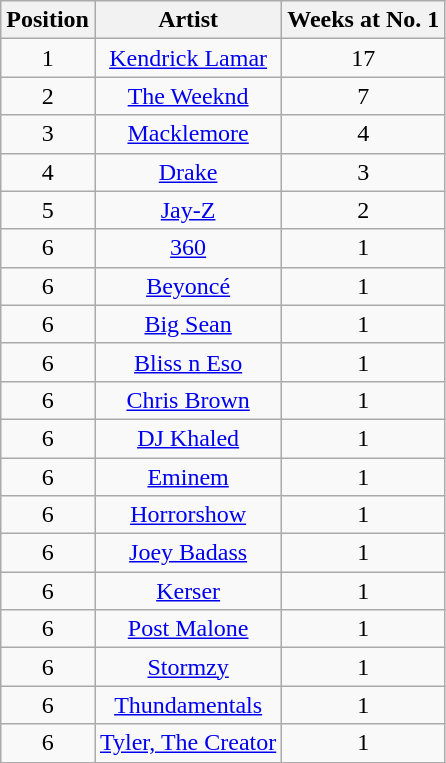<table class="wikitable">
<tr>
<th style="text-align: center;">Position</th>
<th style="text-align: center;">Artist</th>
<th style="text-align: center;">Weeks at No. 1</th>
</tr>
<tr>
<td style="text-align: center;">1</td>
<td style="text-align: center;"><a href='#'>Kendrick Lamar</a></td>
<td style="text-align: center;">17</td>
</tr>
<tr>
<td style="text-align: center;">2</td>
<td style="text-align: center;"><a href='#'>The Weeknd</a></td>
<td style="text-align: center;">7</td>
</tr>
<tr>
<td style="text-align: center;">3</td>
<td style="text-align: center;"><a href='#'>Macklemore</a></td>
<td style="text-align: center;">4</td>
</tr>
<tr>
<td style="text-align: center;">4</td>
<td style="text-align: center;"><a href='#'>Drake</a></td>
<td style="text-align: center;">3</td>
</tr>
<tr>
<td style="text-align: center;">5</td>
<td style="text-align: center;"><a href='#'>Jay-Z</a></td>
<td style="text-align: center;">2</td>
</tr>
<tr>
<td style="text-align: center;">6</td>
<td style="text-align: center;"><a href='#'>360</a></td>
<td style="text-align: center;">1</td>
</tr>
<tr>
<td style="text-align: center;">6</td>
<td style="text-align: center;"><a href='#'>Beyoncé</a></td>
<td style="text-align: center;">1</td>
</tr>
<tr>
<td style="text-align: center;">6</td>
<td style="text-align: center;"><a href='#'>Big Sean</a></td>
<td style="text-align: center;">1</td>
</tr>
<tr>
<td style="text-align: center;">6</td>
<td style="text-align: center;"><a href='#'>Bliss n Eso</a></td>
<td style="text-align: center;">1</td>
</tr>
<tr>
<td style="text-align: center;">6</td>
<td style="text-align: center;"><a href='#'>Chris Brown</a></td>
<td style="text-align: center;">1</td>
</tr>
<tr>
<td style="text-align: center;">6</td>
<td style="text-align: center;"><a href='#'>DJ Khaled</a></td>
<td style="text-align: center;">1</td>
</tr>
<tr>
<td style="text-align: center;">6</td>
<td style="text-align: center;"><a href='#'>Eminem</a></td>
<td style="text-align: center;">1</td>
</tr>
<tr>
<td style="text-align: center;">6</td>
<td style="text-align: center;"><a href='#'>Horrorshow</a></td>
<td style="text-align: center;">1</td>
</tr>
<tr>
<td style="text-align: center;">6</td>
<td style="text-align: center;"><a href='#'>Joey Badass</a></td>
<td style="text-align: center;">1</td>
</tr>
<tr>
<td style="text-align: center;">6</td>
<td style="text-align: center;"><a href='#'>Kerser</a></td>
<td style="text-align: center;">1</td>
</tr>
<tr>
<td style="text-align: center;">6</td>
<td style="text-align: center;"><a href='#'>Post Malone</a></td>
<td style="text-align: center;">1</td>
</tr>
<tr>
<td style="text-align: center;">6</td>
<td style="text-align: center;"><a href='#'>Stormzy</a></td>
<td style="text-align: center;">1</td>
</tr>
<tr>
<td style="text-align: center;">6</td>
<td style="text-align: center;"><a href='#'>Thundamentals</a></td>
<td style="text-align: center;">1</td>
</tr>
<tr>
<td style="text-align: center;">6</td>
<td style="text-align: center;"><a href='#'>Tyler, The Creator</a></td>
<td style="text-align: center;">1</td>
</tr>
</table>
